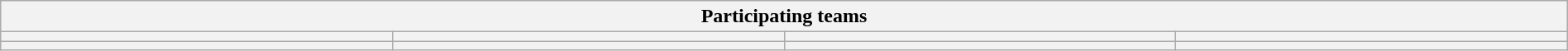<table class="wikitable" style="width:100%;">
<tr>
<th colspan=4><strong>Participating teams</strong></th>
</tr>
<tr>
<th style="width:25%;"></th>
<th style="width:25%;"></th>
<th style="width:25%;"></th>
<th style="width:25%;"></th>
</tr>
<tr>
<th></th>
<th></th>
<th></th>
<th></th>
</tr>
</table>
